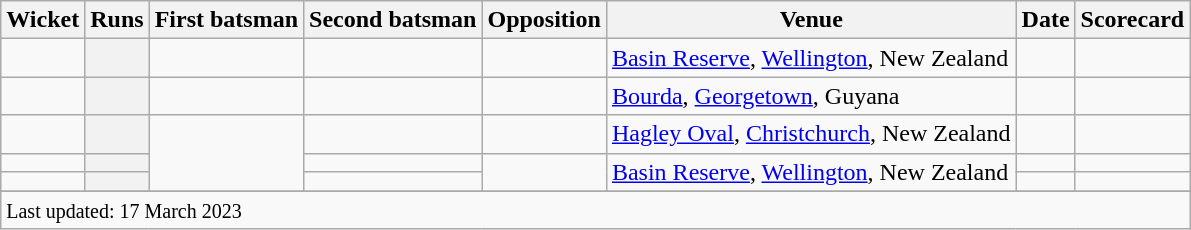<table class="wikitable plainrowheaders sortable">
<tr>
<th scope=col>Wicket</th>
<th scope=col>Runs</th>
<th scope=col>First batsman</th>
<th scope=col>Second batsman</th>
<th scope=col>Opposition</th>
<th scope=col>Venue</th>
<th scope=col>Date</th>
<th scope=col>Scorecard</th>
</tr>
<tr>
<td align=center></td>
<th scope=row style=text-align:center;></th>
<td></td>
<td></td>
<td></td>
<td><a href='#'>Basin Reserve</a>, <a href='#'>Wellington</a>, New Zealand</td>
<td></td>
<td></td>
</tr>
<tr>
<td align=center></td>
<th scope=row style=text-align:center;></th>
<td></td>
<td></td>
<td></td>
<td><a href='#'>Bourda</a>, <a href='#'>Georgetown</a>, Guyana</td>
<td></td>
<td></td>
</tr>
<tr>
<td align=center></td>
<th scope=row style=text-align:center;></th>
<td rowspan=3></td>
<td></td>
<td></td>
<td><a href='#'>Hagley Oval</a>, <a href='#'>Christchurch</a>, New Zealand</td>
<td></td>
<td></td>
</tr>
<tr>
<td align=center></td>
<th scope=row style=text-align:center;></th>
<td></td>
<td rowspan=2></td>
<td rowspan=2><a href='#'>Basin Reserve</a>, <a href='#'>Wellington</a>, New Zealand</td>
<td></td>
<td></td>
</tr>
<tr>
<td align=center></td>
<th scope=row style=text-align:center;></th>
<td></td>
<td></td>
<td></td>
</tr>
<tr>
</tr>
<tr class=sortbottom>
<td colspan=8><small>Last updated: 17 March 2023</small></td>
</tr>
</table>
